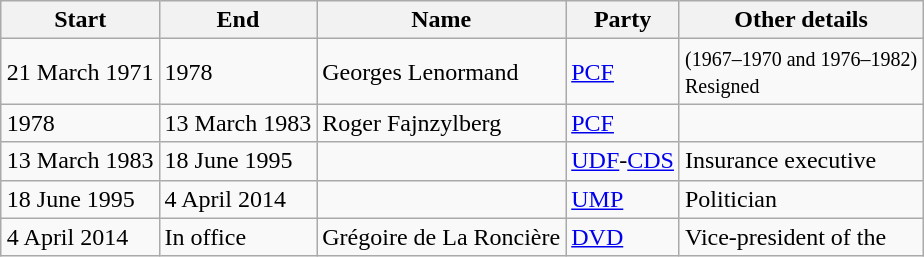<table border="1" class="wikitable" style="margin:1em auto;">
<tr>
<th>Start</th>
<th>End</th>
<th>Name</th>
<th>Party</th>
<th>Other details</th>
</tr>
<tr>
<td>21 March 1971</td>
<td>1978</td>
<td>Georges Lenormand</td>
<td><a href='#'>PCF</a></td>
<td> <small>(1967–1970 and 1976–1982)</small><br><small>Resigned</small></td>
</tr>
<tr>
<td>1978</td>
<td>13 March 1983</td>
<td>Roger Fajnzylberg</td>
<td><a href='#'>PCF</a></td>
<td></td>
</tr>
<tr>
<td>13 March 1983</td>
<td>18 June 1995</td>
<td></td>
<td><a href='#'>UDF</a>-<a href='#'>CDS</a></td>
<td>Insurance executive</td>
</tr>
<tr>
<td>18 June 1995</td>
<td>4 April 2014</td>
<td></td>
<td><a href='#'>UMP</a></td>
<td>Politician</td>
</tr>
<tr>
<td>4 April 2014</td>
<td>In office</td>
<td>Grégoire de La Roncière</td>
<td><a href='#'>DVD</a></td>
<td>Vice-president of the  </td>
</tr>
</table>
